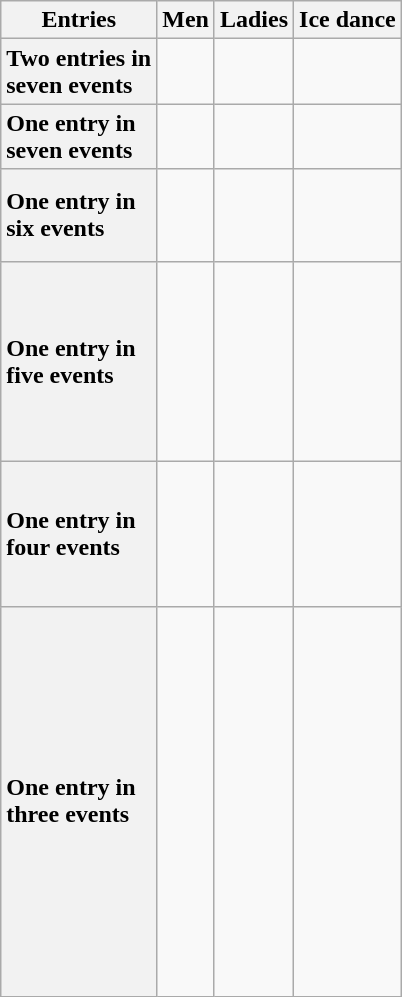<table class="wikitable unsortable" style="text-align:left">
<tr>
<th scope="col">Entries</th>
<th scope="col">Men</th>
<th scope="col">Ladies</th>
<th scope="col">Ice dance</th>
</tr>
<tr>
<th scope="row" style="text-align:left">Two entries in<br>seven events</th>
<td valign="top"><br><br></td>
<td valign="top"><br><br></td>
<td valign="top"><br><br></td>
</tr>
<tr>
<th scope="row" style="text-align:left">One entry in<br>seven events</th>
<td valign="top"><br><br></td>
<td valign="top"><br><br></td>
<td valign="top"><br><br></td>
</tr>
<tr>
<th scope="row" style="text-align:left">One entry in<br>six events</th>
<td valign="top"><br><br><br></td>
<td valign="top"><br><br><br></td>
<td valign="top"><br><br><br></td>
</tr>
<tr>
<th scope="row" style="text-align:left">One entry in<br>five events</th>
<td valign="top"><br><br><br><br><br></td>
<td valign="top"><br><br><br><br><br><br><br></td>
<td valign="top"><br><br><br></td>
</tr>
<tr>
<th scope="row" style="text-align:left">One entry in<br>four events</th>
<td valign="top"><br><br><br></td>
<td valign="top"><br><br><br><br><br></td>
<td valign="top"><br><br><br></td>
</tr>
<tr>
<th scope="row" style="text-align:left">One entry in<br>three events</th>
<td valign="top"><br><br><br><br><br><br></td>
<td valign="top"><br><br><br><br><br><br><br><br><br><br><br><br><br><br></td>
<td valign="top"><br><br><br><br><br></td>
</tr>
</table>
